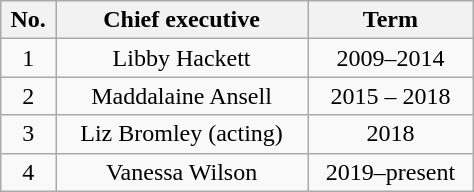<table class="wikitable" style="text-align:center; width:25%">
<tr>
<th>No.</th>
<th>Chief executive</th>
<th>Term</th>
</tr>
<tr>
<td>1</td>
<td>Libby Hackett</td>
<td>2009–2014</td>
</tr>
<tr>
<td>2</td>
<td>Maddalaine Ansell</td>
<td>2015 – 2018</td>
</tr>
<tr>
<td>3</td>
<td>Liz Bromley (acting)</td>
<td>2018</td>
</tr>
<tr>
<td>4</td>
<td>Vanessa Wilson</td>
<td>2019–present</td>
</tr>
</table>
